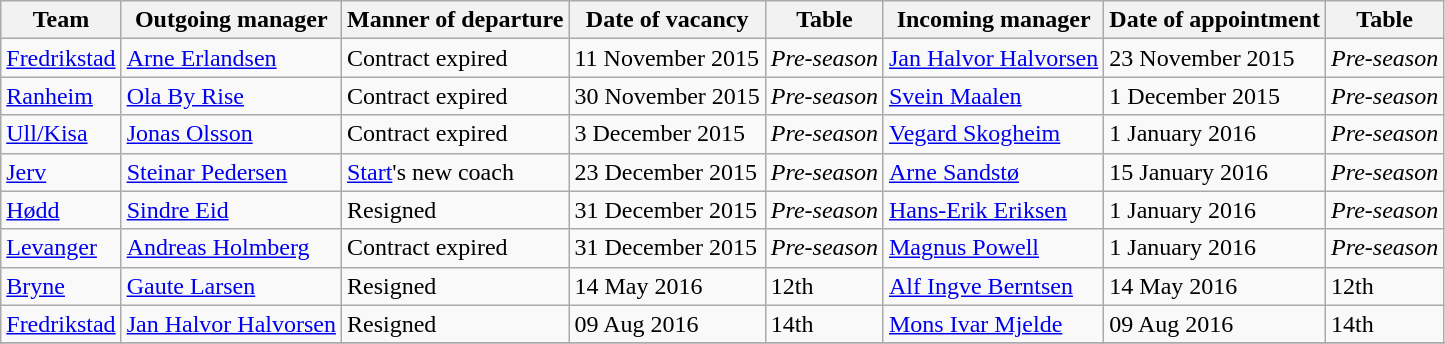<table class="wikitable">
<tr>
<th>Team</th>
<th>Outgoing manager</th>
<th>Manner of departure</th>
<th>Date of vacancy</th>
<th>Table</th>
<th>Incoming manager</th>
<th>Date of appointment</th>
<th>Table</th>
</tr>
<tr>
<td><a href='#'>Fredrikstad</a></td>
<td> <a href='#'>Arne Erlandsen</a></td>
<td>Contract expired</td>
<td>11 November 2015</td>
<td><em>Pre-season</em></td>
<td> <a href='#'>Jan Halvor Halvorsen</a></td>
<td>23 November 2015</td>
<td><em>Pre-season</em></td>
</tr>
<tr>
<td><a href='#'>Ranheim</a></td>
<td> <a href='#'>Ola By Rise</a></td>
<td>Contract expired</td>
<td>30 November 2015</td>
<td><em>Pre-season</em></td>
<td> <a href='#'>Svein Maalen</a></td>
<td>1 December 2015</td>
<td><em>Pre-season</em></td>
</tr>
<tr>
<td><a href='#'>Ull/Kisa</a></td>
<td> <a href='#'>Jonas Olsson</a></td>
<td>Contract expired</td>
<td>3 December 2015</td>
<td><em>Pre-season</em></td>
<td> <a href='#'>Vegard Skogheim</a></td>
<td>1 January 2016</td>
<td><em>Pre-season</em></td>
</tr>
<tr>
<td><a href='#'>Jerv</a></td>
<td> <a href='#'>Steinar Pedersen</a></td>
<td><a href='#'>Start</a>'s new coach</td>
<td>23 December 2015</td>
<td><em>Pre-season</em></td>
<td> <a href='#'>Arne Sandstø</a></td>
<td>15 January 2016</td>
<td><em>Pre-season</em></td>
</tr>
<tr>
<td><a href='#'>Hødd</a></td>
<td> <a href='#'>Sindre Eid</a></td>
<td>Resigned</td>
<td>31 December 2015</td>
<td><em>Pre-season</em></td>
<td> <a href='#'>Hans-Erik Eriksen</a></td>
<td>1 January 2016</td>
<td><em>Pre-season</em></td>
</tr>
<tr>
<td><a href='#'>Levanger</a></td>
<td> <a href='#'>Andreas Holmberg</a></td>
<td>Contract expired</td>
<td>31 December 2015</td>
<td><em>Pre-season</em></td>
<td> <a href='#'>Magnus Powell</a></td>
<td>1 January 2016</td>
<td><em>Pre-season</em></td>
</tr>
<tr>
<td><a href='#'>Bryne</a></td>
<td> <a href='#'>Gaute Larsen</a></td>
<td>Resigned</td>
<td>14 May 2016</td>
<td>12th</td>
<td> <a href='#'>Alf Ingve Berntsen</a></td>
<td>14 May 2016</td>
<td>12th</td>
</tr>
<tr>
<td><a href='#'>Fredrikstad</a></td>
<td> <a href='#'>Jan Halvor Halvorsen</a></td>
<td>Resigned</td>
<td>09 Aug 2016</td>
<td>14th</td>
<td> <a href='#'>Mons Ivar Mjelde</a></td>
<td>09 Aug 2016</td>
<td>14th</td>
</tr>
<tr>
</tr>
</table>
